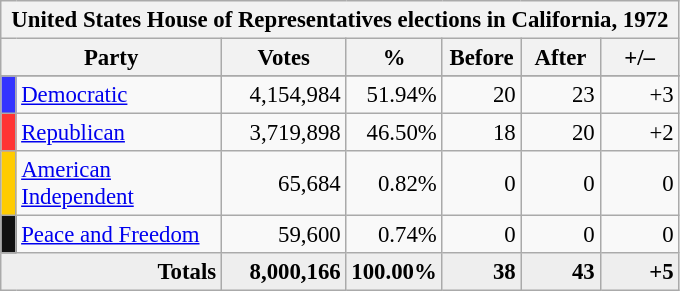<table class="wikitable" style="font-size: 95%;">
<tr>
<th colspan="7">United States House of Representatives elections in California, 1972</th>
</tr>
<tr>
<th colspan=2 style="width: 5em">Party</th>
<th style="width: 5em">Votes</th>
<th style="width: 3em">%</th>
<th style="width: 3em">Before</th>
<th style="width: 3em">After</th>
<th style="width: 3em">+/–</th>
</tr>
<tr>
</tr>
<tr>
<th style="background-color:#3333FF; width: 3px"></th>
<td style="width: 130px"><a href='#'>Democratic</a></td>
<td align="right">4,154,984</td>
<td align="right">51.94%</td>
<td align="right">20</td>
<td align="right">23</td>
<td align="right">+3</td>
</tr>
<tr>
<th style="background-color:#FF3333; width: 3px"></th>
<td style="width: 130px"><a href='#'>Republican</a></td>
<td align="right">3,719,898</td>
<td align="right">46.50%</td>
<td align="right">18</td>
<td align="right">20</td>
<td align="right">+2</td>
</tr>
<tr>
<th style="background-color:#FFCC00; width: 3px"></th>
<td style="width: 130px"><a href='#'>American Independent</a></td>
<td align="right">65,684</td>
<td align="right">0.82%</td>
<td align="right">0</td>
<td align="right">0</td>
<td align="right">0</td>
</tr>
<tr>
<th style="background-color:#111111; width: 3px"></th>
<td style="width: 130px"><a href='#'>Peace and Freedom</a></td>
<td align="right">59,600</td>
<td align="right">0.74%</td>
<td align="right">0</td>
<td align="right">0</td>
<td align="right">0</td>
</tr>
<tr bgcolor="#EEEEEE">
<td colspan="2" align="right"><strong>Totals</strong></td>
<td align="right"><strong>8,000,166</strong></td>
<td align="right"><strong>100.00%</strong></td>
<td align="right"><strong>38</strong></td>
<td align="right"><strong>43</strong></td>
<td align="right"><strong>+5</strong></td>
</tr>
</table>
